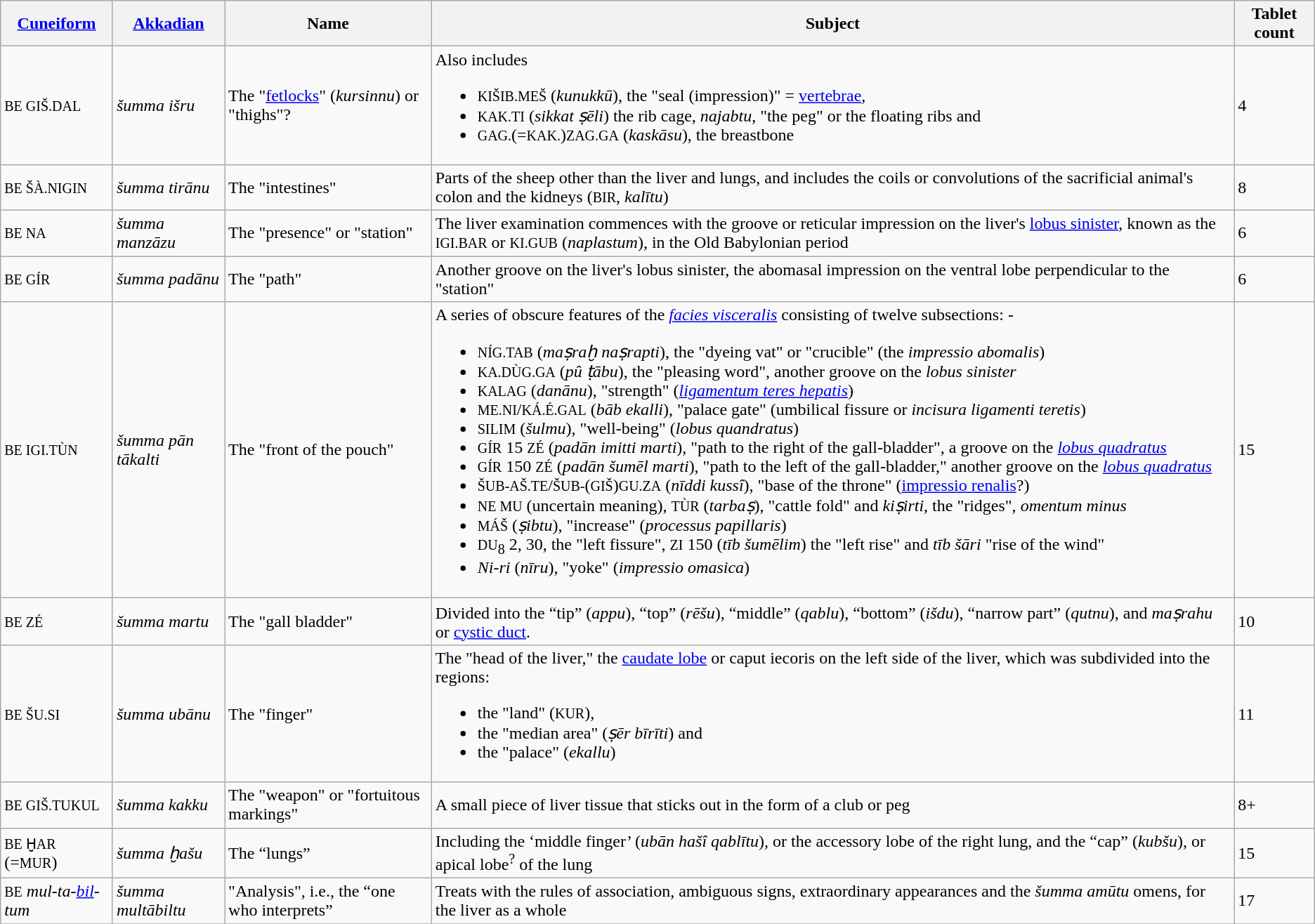<table class="wikitable">
<tr>
<th><a href='#'>Cuneiform</a></th>
<th><a href='#'>Akkadian</a></th>
<th>Name</th>
<th>Subject</th>
<th>Tablet count</th>
</tr>
<tr>
<td><small>BE GIŠ.DAL</small></td>
<td><em>šumma išru</em></td>
<td>The "<a href='#'>fetlocks</a>" (<em>kursinnu</em>) or "thighs"?</td>
<td>Also includes<br><ul><li><small>KIŠIB.MEŠ</small> (<em>kunukkū</em>), the "seal (impression)" = <a href='#'>vertebrae</a>,</li><li><small>KAK.TI</small> (<em>sikkat ṣēli</em>) the rib cage, <em>najabtu</em>, "the peg" or the floating ribs and</li><li><small>GAG.</small>(=<small>KAK.</small>)<small>ZAG.GA</small> (<em>kaskāsu</em>), the breastbone</li></ul></td>
<td>4</td>
</tr>
<tr>
<td><small>BE ŠÀ.NIGIN</small></td>
<td><em>šumma tirānu</em></td>
<td>The "intestines"</td>
<td>Parts of the sheep other than the liver and lungs, and includes the coils or convolutions of the sacrificial animal's colon and the kidneys (<small>BIR</small>, <em>kalītu</em>)</td>
<td>8</td>
</tr>
<tr>
<td><small>BE NA</small></td>
<td><em>šumma manzāzu</em></td>
<td>The "presence" or "station"</td>
<td>The liver examination commences with the groove or reticular impression on the liver's <a href='#'>lobus sinister</a>, known as the <small>IGI.BAR</small> or <small>KI.GUB</small> (<em>naplastum</em>), in the Old Babylonian period</td>
<td>6</td>
</tr>
<tr>
<td><small>BE GÍR</small></td>
<td><em>šumma padānu</em></td>
<td>The "path"</td>
<td>Another groove on the liver's lobus sinister, the abomasal impression on the ventral lobe perpendicular to the "station"</td>
<td>6</td>
</tr>
<tr>
<td><small>BE IGI.TÙN</small></td>
<td><em>šumma pān tākalti</em></td>
<td>The "front of the pouch"</td>
<td>A series of obscure features of the <em><a href='#'>facies visceralis</a></em> consisting of twelve subsections: -<br><ul><li><small>NÍG.TAB</small> (<em>maṣraḫ naṣrapti</em>), the "dyeing vat" or "crucible" (the <em>impressio abomalis</em>)</li><li><small>KA.DÙG.GA</small> (<em>pû ṭābu</em>), the "pleasing word", another groove on the <em>lobus sinister</em></li><li><small>KALAG</small> (<em>danānu</em>), "strength" (<em><a href='#'>ligamentum teres hepatis</a></em>)</li><li><small>ME.NI</small>/<small>KÁ.É.GAL</small> (<em>bāb ekalli</em>), "palace gate" (umbilical fissure or <em>incisura ligamenti teretis</em>)</li><li><small>SILIM</small> (<em>šulmu</em>), "well-being" (<em>lobus quandratus</em>)</li><li><small>GÍR</small> 15 <small>ZÉ</small> (<em>padān imitti marti</em>), "path to the right of the gall-bladder", a groove on the <em><a href='#'>lobus quadratus</a></em></li><li><small>GÍR</small> 150 <small>ZÉ</small> (<em>padān šumēl marti</em>), "path to the left of the gall-bladder," another groove on the <em><a href='#'>lobus quadratus</a></em></li><li><small>ŠUB-AŠ.TE</small>/<small>ŠUB-</small>(<small>GIŠ</small>)<small>GU.ZA</small> (<em>nīddi kussî</em>), "base of the throne" (<a href='#'>impressio renalis</a>?)</li><li><small>NE MU</small> (uncertain meaning), <small>TÙR</small> (<em>tarbaṣ</em>), "cattle fold" and <em>kiṣirti</em>, the "ridges", <em>omentum minus</em></li><li><small>MÁŠ</small> (<em>ṣibtu</em>), "increase" (<em>processus papillaris</em>)</li><li><small>DU</small><sub>8</sub> 2, 30, the "left fissure", <small>ZI</small> 150 (<em>tīb šumēlim</em>) the "left rise" and <em>tīb šāri</em> "rise of the wind"</li><li><em>Ni-ri</em> (<em>nīru</em>), "yoke" (<em>impressio omasica</em>)</li></ul></td>
<td>15</td>
</tr>
<tr>
<td><small>BE ZÉ</small></td>
<td><em>šumma martu</em></td>
<td>The "gall bladder"</td>
<td>Divided into the “tip” (<em>appu</em>), “top” (<em>rēšu</em>), “middle” (<em>qablu</em>), “bottom” (<em>išdu</em>), “narrow part” (<em>qutnu</em>), and <em>maṣrahu</em> or <a href='#'>cystic duct</a>.</td>
<td>10</td>
</tr>
<tr>
<td><small>BE ŠU.SI</small></td>
<td><em>šumma ubānu</em></td>
<td>The "finger"</td>
<td>The "head of the liver," the <a href='#'>caudate lobe</a> or caput iecoris on the left side of the liver, which was subdivided into the regions:<br><ul><li>the "land" (<small>KUR</small>),</li><li>the "median area" (<em>ṣēr bīrīti</em>) and</li><li>the "palace" (<em>ekallu</em>)</li></ul></td>
<td>11</td>
</tr>
<tr>
<td><small>BE GIŠ.TUKUL</small></td>
<td><em>šumma kakku</em></td>
<td>The "weapon" or "fortuitous markings"</td>
<td>A small piece of liver tissue that sticks out in the form of a club or peg</td>
<td>8+</td>
</tr>
<tr>
<td><small>BE ḪAR</small> (=<small>MUR</small>)</td>
<td><em>šumma ḫašu</em></td>
<td>The “lungs”</td>
<td>Including the ‘middle finger’ (<em>ubān hašî qablītu</em>), or the accessory lobe of the right lung, and the “cap” (<em>kubšu</em>), or apical lobe<sup>?</sup> of the lung</td>
<td>15</td>
</tr>
<tr>
<td><small>BE</small> <em>mul-ta-<a href='#'>bil</a>-tum</em></td>
<td><em>šumma multābiltu</em></td>
<td>"Analysis", i.e., the “one who interprets”</td>
<td>Treats with the rules of association, ambiguous signs, extraordinary appearances and the <em>šumma amūtu</em> omens, for the liver as a whole</td>
<td>17</td>
</tr>
<tr>
</tr>
</table>
